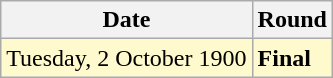<table class="wikitable">
<tr>
<th>Date</th>
<th>Round</th>
</tr>
<tr style=background:lemonchiffon>
<td>Tuesday, 2 October 1900</td>
<td><strong>Final</strong></td>
</tr>
</table>
